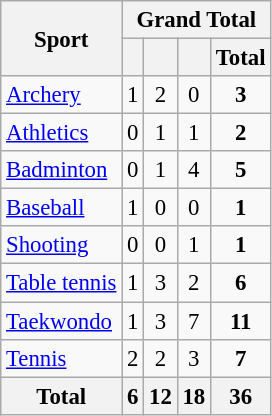<table class="wikitable" style="font-size: 95%">
<tr>
<th rowspan=2>Sport</th>
<th colspan=4>Grand Total</th>
</tr>
<tr>
<th></th>
<th></th>
<th></th>
<th>Total</th>
</tr>
<tr align=center>
<td align=left><a href='#'>Archery</a></td>
<td>1</td>
<td>2</td>
<td>0</td>
<td><strong>3</strong></td>
</tr>
<tr align=center>
<td align=left><a href='#'>Athletics</a></td>
<td>0</td>
<td>1</td>
<td>1</td>
<td><strong>2</strong></td>
</tr>
<tr align=center>
<td align=left><a href='#'>Badminton</a></td>
<td>0</td>
<td>1</td>
<td>4</td>
<td><strong>5</strong></td>
</tr>
<tr align=center>
<td align=left><a href='#'>Baseball</a></td>
<td>1</td>
<td>0</td>
<td>0</td>
<td><strong>1</strong></td>
</tr>
<tr align=center>
<td align=left><a href='#'>Shooting</a></td>
<td>0</td>
<td>0</td>
<td>1</td>
<td><strong>1</strong></td>
</tr>
<tr align=center>
<td align=left><a href='#'>Table tennis</a></td>
<td>1</td>
<td>3</td>
<td>2</td>
<td><strong>6</strong></td>
</tr>
<tr align=center>
<td align=left><a href='#'>Taekwondo</a></td>
<td>1</td>
<td>3</td>
<td>7</td>
<td><strong>11</strong></td>
</tr>
<tr align=center>
<td align=left><a href='#'>Tennis</a></td>
<td>2</td>
<td>2</td>
<td>3</td>
<td><strong>7</strong></td>
</tr>
<tr align=center>
<th>Total</th>
<th>6</th>
<th>12</th>
<th>18</th>
<th>36</th>
</tr>
</table>
